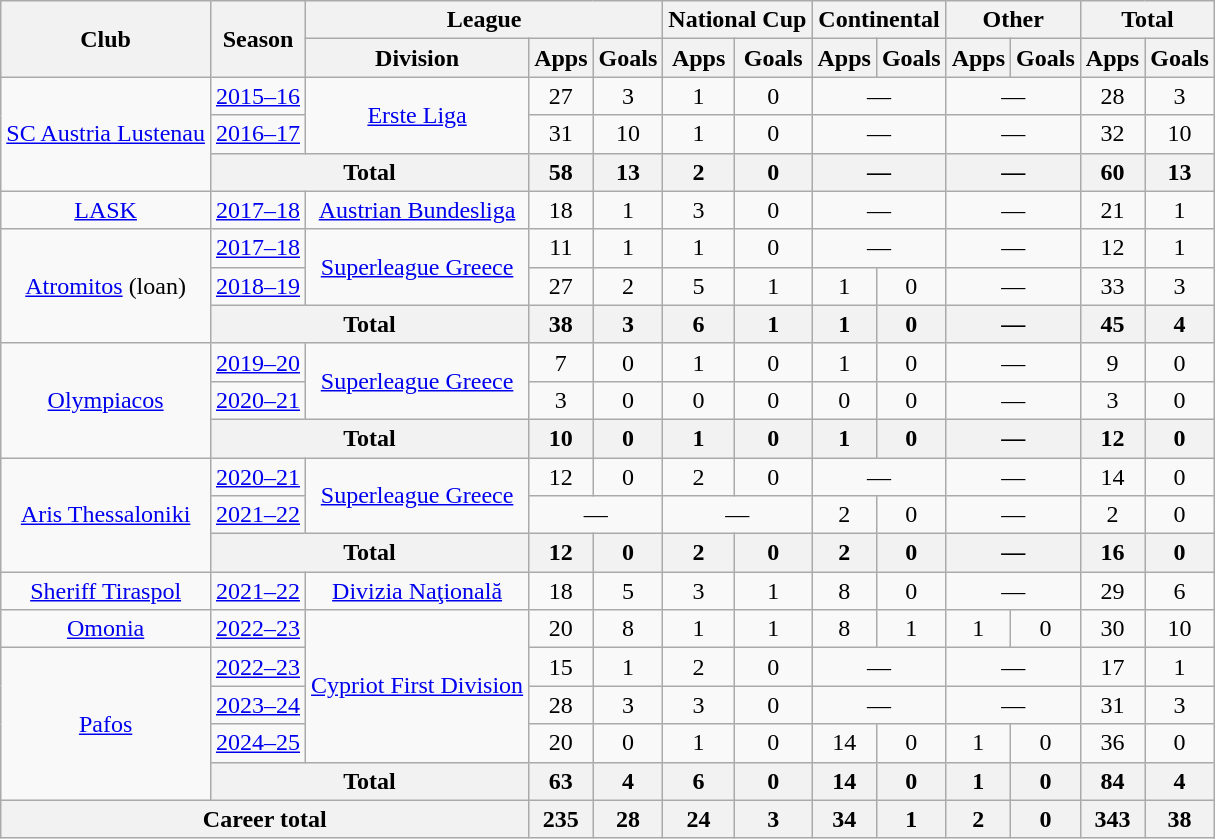<table class="wikitable" style="text-align:center">
<tr>
<th rowspan=2>Club</th>
<th rowspan=2>Season</th>
<th colspan=3>League</th>
<th colspan=2>National Cup</th>
<th colspan=2>Continental</th>
<th colspan=2>Other</th>
<th colspan=2>Total</th>
</tr>
<tr>
<th>Division</th>
<th>Apps</th>
<th>Goals</th>
<th>Apps</th>
<th>Goals</th>
<th>Apps</th>
<th>Goals</th>
<th>Apps</th>
<th>Goals</th>
<th>Apps</th>
<th>Goals</th>
</tr>
<tr>
<td rowspan="3"><a href='#'>SC Austria Lustenau</a></td>
<td><a href='#'>2015–16</a></td>
<td rowspan="2"><a href='#'>Erste Liga</a></td>
<td>27</td>
<td>3</td>
<td>1</td>
<td>0</td>
<td colspan="2">—</td>
<td colspan="2">—</td>
<td>28</td>
<td>3</td>
</tr>
<tr>
<td><a href='#'>2016–17</a></td>
<td>31</td>
<td>10</td>
<td>1</td>
<td>0</td>
<td colspan="2">—</td>
<td colspan="2">—</td>
<td>32</td>
<td>10</td>
</tr>
<tr>
<th colspan="2">Total</th>
<th>58</th>
<th>13</th>
<th>2</th>
<th>0</th>
<th colspan="2">—</th>
<th colspan="2">—</th>
<th>60</th>
<th>13</th>
</tr>
<tr>
<td><a href='#'>LASK</a></td>
<td><a href='#'>2017–18</a></td>
<td><a href='#'>Austrian Bundesliga</a></td>
<td>18</td>
<td>1</td>
<td>3</td>
<td>0</td>
<td colspan="2">—</td>
<td colspan="2">—</td>
<td>21</td>
<td>1</td>
</tr>
<tr>
<td rowspan="3"><a href='#'>Atromitos</a> (loan)</td>
<td><a href='#'>2017–18</a></td>
<td rowspan="2"><a href='#'>Superleague Greece</a></td>
<td>11</td>
<td>1</td>
<td>1</td>
<td>0</td>
<td colspan="2">—</td>
<td colspan="2">—</td>
<td>12</td>
<td>1</td>
</tr>
<tr>
<td><a href='#'>2018–19</a></td>
<td>27</td>
<td>2</td>
<td>5</td>
<td>1</td>
<td>1</td>
<td>0</td>
<td colspan="2">—</td>
<td>33</td>
<td>3</td>
</tr>
<tr>
<th colspan="2">Total</th>
<th>38</th>
<th>3</th>
<th>6</th>
<th>1</th>
<th>1</th>
<th>0</th>
<th colspan="2">—</th>
<th>45</th>
<th>4</th>
</tr>
<tr>
<td rowspan="3"><a href='#'>Olympiacos</a></td>
<td><a href='#'>2019–20</a></td>
<td rowspan="2"><a href='#'>Superleague Greece</a></td>
<td>7</td>
<td>0</td>
<td>1</td>
<td>0</td>
<td>1</td>
<td>0</td>
<td colspan="2">—</td>
<td>9</td>
<td>0</td>
</tr>
<tr>
<td><a href='#'>2020–21</a></td>
<td>3</td>
<td>0</td>
<td>0</td>
<td>0</td>
<td>0</td>
<td>0</td>
<td colspan="2">—</td>
<td>3</td>
<td>0</td>
</tr>
<tr>
<th colspan="2">Total</th>
<th>10</th>
<th>0</th>
<th>1</th>
<th>0</th>
<th>1</th>
<th>0</th>
<th colspan="2">—</th>
<th>12</th>
<th>0</th>
</tr>
<tr>
<td rowspan="3"><a href='#'>Aris Thessaloniki</a></td>
<td><a href='#'>2020–21</a></td>
<td rowspan="2"><a href='#'>Superleague Greece</a></td>
<td>12</td>
<td>0</td>
<td>2</td>
<td>0</td>
<td colspan="2">—</td>
<td colspan="2">—</td>
<td>14</td>
<td>0</td>
</tr>
<tr>
<td><a href='#'>2021–22</a></td>
<td colspan="2">—</td>
<td colspan="2">—</td>
<td>2</td>
<td>0</td>
<td colspan="2">—</td>
<td>2</td>
<td>0</td>
</tr>
<tr>
<th colspan="2">Total</th>
<th>12</th>
<th>0</th>
<th>2</th>
<th>0</th>
<th>2</th>
<th>0</th>
<th colspan="2">—</th>
<th>16</th>
<th>0</th>
</tr>
<tr>
<td><a href='#'>Sheriff Tiraspol</a></td>
<td><a href='#'>2021–22</a></td>
<td><a href='#'>Divizia Naţională</a></td>
<td>18</td>
<td>5</td>
<td>3</td>
<td>1</td>
<td>8</td>
<td>0</td>
<td colspan="2">—</td>
<td>29</td>
<td>6</td>
</tr>
<tr>
<td><a href='#'>Omonia</a></td>
<td><a href='#'>2022–23</a></td>
<td rowspan="4"><a href='#'>Cypriot First Division</a></td>
<td>20</td>
<td>8</td>
<td>1</td>
<td>1</td>
<td>8</td>
<td>1</td>
<td>1</td>
<td>0</td>
<td>30</td>
<td>10</td>
</tr>
<tr>
<td rowspan="4"><a href='#'>Pafos</a></td>
<td><a href='#'>2022–23</a></td>
<td>15</td>
<td>1</td>
<td>2</td>
<td>0</td>
<td colspan="2">—</td>
<td colspan="2">—</td>
<td>17</td>
<td>1</td>
</tr>
<tr>
<td><a href='#'>2023–24</a></td>
<td>28</td>
<td>3</td>
<td>3</td>
<td>0</td>
<td colspan="2">—</td>
<td colspan="2">—</td>
<td>31</td>
<td>3</td>
</tr>
<tr>
<td><a href='#'>2024–25</a></td>
<td>20</td>
<td>0</td>
<td>1</td>
<td>0</td>
<td>14</td>
<td>0</td>
<td>1</td>
<td>0</td>
<td>36</td>
<td>0</td>
</tr>
<tr>
<th colspan="2">Total</th>
<th>63</th>
<th>4</th>
<th>6</th>
<th>0</th>
<th>14</th>
<th>0</th>
<th>1</th>
<th>0</th>
<th>84</th>
<th>4</th>
</tr>
<tr>
<th colspan="3">Career total</th>
<th>235</th>
<th>28</th>
<th>24</th>
<th>3</th>
<th>34</th>
<th>1</th>
<th>2</th>
<th>0</th>
<th>343</th>
<th>38</th>
</tr>
</table>
